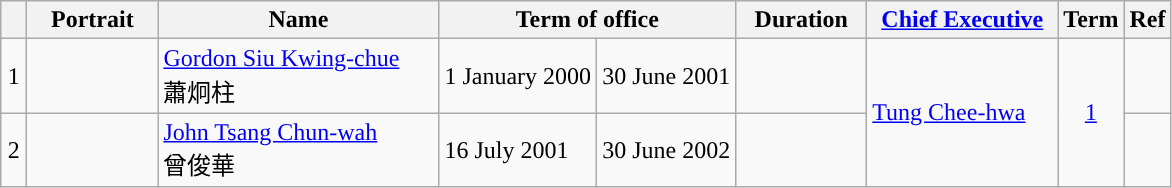<table class="wikitable" style="text-align:left">
<tr>
<th width="10px"></th>
<th width="80px">Portrait</th>
<th width="180px">Name</th>
<th colspan="2" width="180px">Term of office</th>
<th width="80px">Duration</th>
<th width="120px"><a href='#'>Chief Executive</a></th>
<th>Term</th>
<th>Ref</th>
</tr>
<tr>
<td align="center">1</td>
<td></td>
<td><a href='#'>Gordon Siu Kwing-chue</a><br>蕭炯柱</td>
<td>1 January 2000</td>
<td>30 June 2001</td>
<td></td>
<td rowspan="2"><a href='#'>Tung Chee-hwa</a><br></td>
<td rowspan="2" align="center"><a href='#'>1</a></td>
<td></td>
</tr>
<tr>
<td align="center">2</td>
<td></td>
<td><a href='#'>John Tsang Chun-wah</a><br>曾俊華</td>
<td>16 July 2001</td>
<td>30 June 2002</td>
<td></td>
<td></td>
</tr>
</table>
